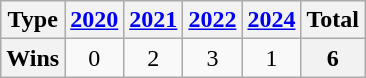<table class="wikitable">
<tr>
<th scope="col">Type</th>
<th scope="col"><a href='#'>2020</a></th>
<th scope="col"><a href='#'>2021</a></th>
<th scope="col"><a href='#'>2022</a></th>
<th scope="col"><a href='#'>2024</a></th>
<th scope="col">Total</th>
</tr>
<tr align=center>
<th>Wins</th>
<td>0</td>
<td>2</td>
<td>3</td>
<td>1</td>
<th>6</th>
</tr>
</table>
